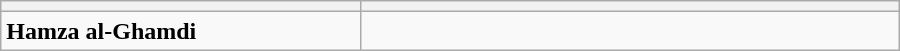<table class="wikitable" border="1" align="center" width="600px">
<tr>
<th width="40%"></th>
<th width="60%"></th>
</tr>
<tr>
<td><strong>Hamza al-Ghamdi</strong></td>
<td></td>
</tr>
</table>
